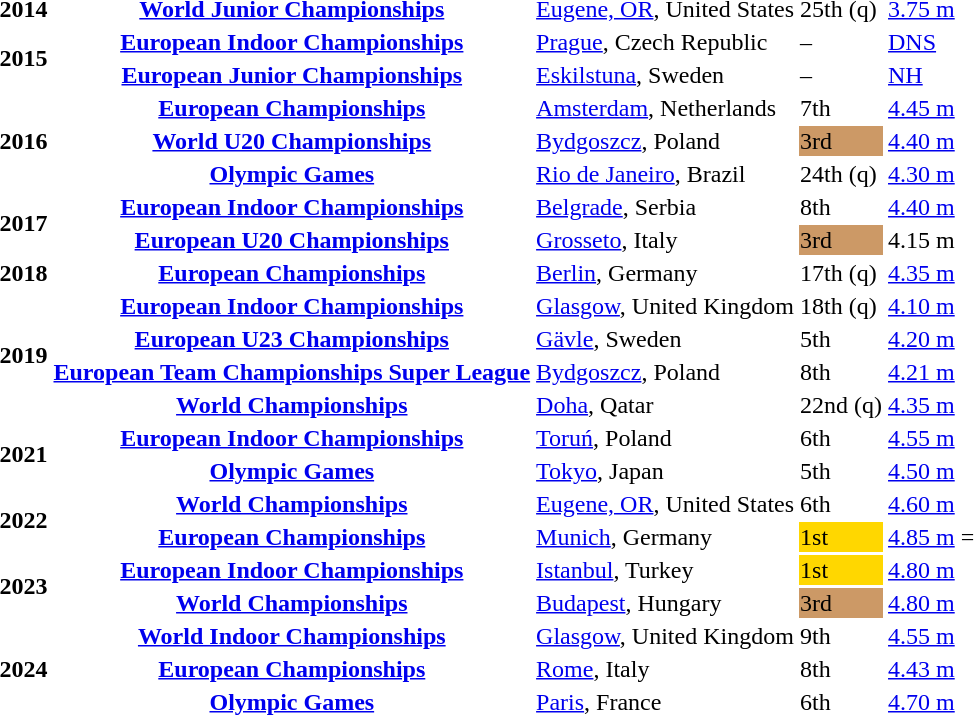<table>
<tr>
<th scope="row">2014</th>
<th scope="row"><a href='#'>World Junior Championships</a></th>
<td><a href='#'>Eugene, OR</a>, United States</td>
<td>25th (q)</td>
<td><a href='#'>3.75 m</a></td>
</tr>
<tr>
<th scope="rowgroup" rowspan=2>2015</th>
<th scope="row"><a href='#'>European Indoor Championships</a></th>
<td><a href='#'>Prague</a>, Czech Republic</td>
<td>–</td>
<td><a href='#'>DNS</a></td>
</tr>
<tr>
<th scope="row"><a href='#'>European Junior Championships</a></th>
<td><a href='#'>Eskilstuna</a>, Sweden</td>
<td>–</td>
<td><a href='#'>NH</a></td>
</tr>
<tr>
<th scope="rowgroup" rowspan=3>2016</th>
<th scope="row"><a href='#'>European Championships</a></th>
<td><a href='#'>Amsterdam</a>, Netherlands</td>
<td>7th</td>
<td><a href='#'>4.45 m</a></td>
</tr>
<tr>
<th scope="row"><a href='#'>World U20 Championships</a></th>
<td><a href='#'>Bydgoszcz</a>, Poland</td>
<td bgcolor=cc9966>3rd</td>
<td><a href='#'>4.40 m</a></td>
</tr>
<tr>
<th scope="row"><a href='#'>Olympic Games</a></th>
<td><a href='#'>Rio de Janeiro</a>, Brazil</td>
<td>24th (q)</td>
<td><a href='#'>4.30 m</a></td>
</tr>
<tr>
<th scope="rowgroup" rowspan=2>2017</th>
<th scope="row"><a href='#'>European Indoor Championships</a></th>
<td><a href='#'>Belgrade</a>, Serbia</td>
<td>8th</td>
<td><a href='#'>4.40 m</a></td>
</tr>
<tr>
<th scope="row"><a href='#'>European U20 Championships</a></th>
<td><a href='#'>Grosseto</a>, Italy</td>
<td bgcolor=cc9966>3rd</td>
<td>4.15 m</td>
</tr>
<tr>
<th scope="row">2018</th>
<th scope="row"><a href='#'>European Championships</a></th>
<td><a href='#'>Berlin</a>, Germany</td>
<td>17th (q)</td>
<td><a href='#'>4.35 m</a></td>
</tr>
<tr>
<th scope="rowgroup" rowspan=4>2019</th>
<th scope="row"><a href='#'>European Indoor Championships</a></th>
<td><a href='#'>Glasgow</a>, United Kingdom</td>
<td>18th (q)</td>
<td><a href='#'>4.10 m</a></td>
</tr>
<tr>
<th scope="row"><a href='#'>European U23 Championships</a></th>
<td><a href='#'>Gävle</a>, Sweden</td>
<td>5th</td>
<td><a href='#'>4.20 m</a></td>
</tr>
<tr>
<th scope="row"><a href='#'>European Team Championships Super League</a></th>
<td><a href='#'>Bydgoszcz</a>, Poland</td>
<td>8th</td>
<td><a href='#'>4.21 m</a></td>
</tr>
<tr>
<th scope="row"><a href='#'>World Championships</a></th>
<td><a href='#'>Doha</a>, Qatar</td>
<td>22nd (q)</td>
<td><a href='#'>4.35 m</a></td>
</tr>
<tr>
<th scope="rowgroup" rowspan=2>2021</th>
<th scope="row"><a href='#'>European Indoor Championships</a></th>
<td><a href='#'>Toruń</a>, Poland</td>
<td>6th</td>
<td><a href='#'>4.55 m</a></td>
</tr>
<tr>
<th scope="row"><a href='#'>Olympic Games</a></th>
<td><a href='#'>Tokyo</a>, Japan</td>
<td>5th</td>
<td><a href='#'>4.50 m</a></td>
</tr>
<tr>
<th scope="rowgroup" rowspan=2>2022</th>
<th scope="row"><a href='#'>World Championships</a></th>
<td><a href='#'>Eugene, OR</a>, United States</td>
<td>6th</td>
<td><a href='#'>4.60 m</a></td>
</tr>
<tr>
<th scope="row"><a href='#'>European Championships</a></th>
<td><a href='#'>Munich</a>, Germany</td>
<td bgcolor=gold>1st</td>
<td><a href='#'>4.85 m</a> =<strong></strong> <strong></strong></td>
</tr>
<tr>
<th scope="rowgroup" rowspan=2>2023</th>
<th scope="row"><a href='#'>European Indoor Championships</a></th>
<td><a href='#'>Istanbul</a>, Turkey</td>
<td bgcolor=gold>1st</td>
<td><a href='#'>4.80 m</a> <strong></strong></td>
</tr>
<tr>
<th scope="row"><a href='#'>World Championships</a></th>
<td><a href='#'>Budapest</a>, Hungary</td>
<td bgcolor=cc9966>3rd</td>
<td><a href='#'>4.80 m</a></td>
</tr>
<tr>
<th scope="rowgroup" rowspan=3>2024</th>
<th scope="row"><a href='#'>World Indoor Championships</a></th>
<td><a href='#'>Glasgow</a>, United Kingdom</td>
<td>9th</td>
<td><a href='#'>4.55 m</a></td>
</tr>
<tr>
<th scope="row"><a href='#'>European Championships</a></th>
<td><a href='#'>Rome</a>, Italy</td>
<td>8th</td>
<td><a href='#'>4.43 m</a></td>
</tr>
<tr>
<th scope="row"><a href='#'>Olympic Games</a></th>
<td><a href='#'>Paris</a>, France</td>
<td>6th</td>
<td><a href='#'>4.70 m</a></td>
</tr>
</table>
